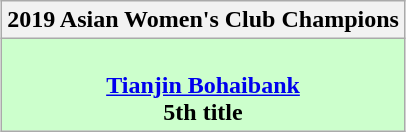<table class=wikitable style="text-align:center; margin:auto">
<tr>
<th>2019 Asian Women's Club Champions</th>
</tr>
<tr bgcolor=#ccffcc>
<td><br><strong><a href='#'>Tianjin Bohaibank</a></strong>  <br> <strong>5th title</strong></td>
</tr>
</table>
